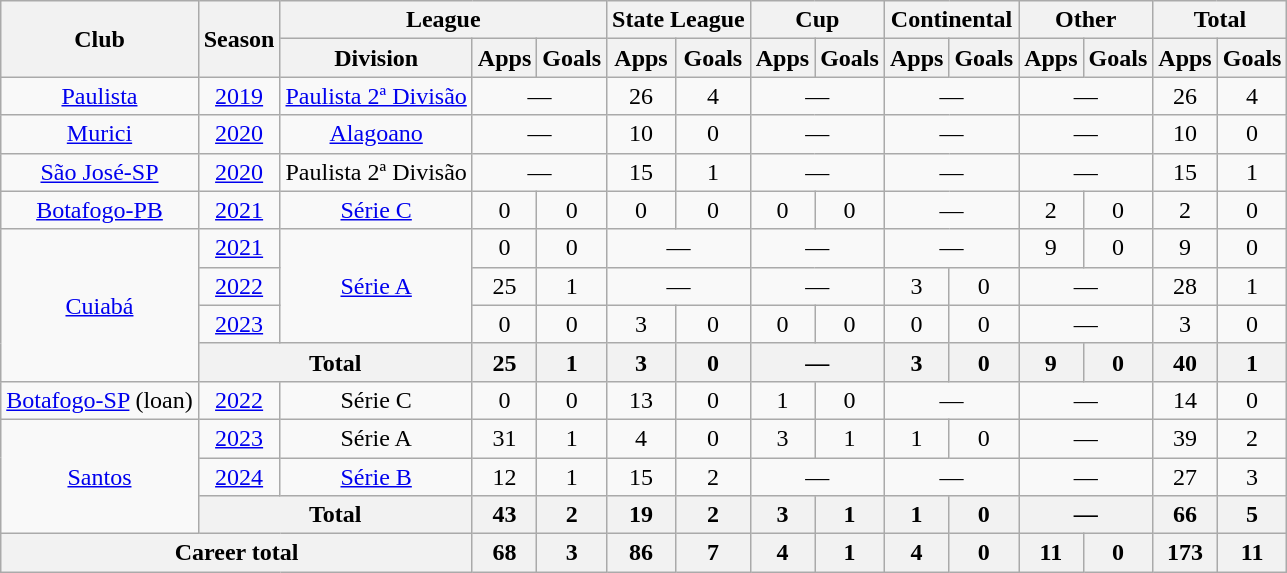<table class="wikitable" style="text-align: center;">
<tr>
<th rowspan="2">Club</th>
<th rowspan="2">Season</th>
<th colspan="3">League</th>
<th colspan="2">State League</th>
<th colspan="2">Cup</th>
<th colspan="2">Continental</th>
<th colspan="2">Other</th>
<th colspan="2">Total</th>
</tr>
<tr>
<th>Division</th>
<th>Apps</th>
<th>Goals</th>
<th>Apps</th>
<th>Goals</th>
<th>Apps</th>
<th>Goals</th>
<th>Apps</th>
<th>Goals</th>
<th>Apps</th>
<th>Goals</th>
<th>Apps</th>
<th>Goals</th>
</tr>
<tr>
<td valign="center"><a href='#'>Paulista</a></td>
<td><a href='#'>2019</a></td>
<td><a href='#'>Paulista 2ª Divisão</a></td>
<td colspan="2">—</td>
<td>26</td>
<td>4</td>
<td colspan="2">—</td>
<td colspan="2">—</td>
<td colspan="2">—</td>
<td>26</td>
<td>4</td>
</tr>
<tr>
<td valign="center"><a href='#'>Murici</a></td>
<td><a href='#'>2020</a></td>
<td><a href='#'>Alagoano</a></td>
<td colspan="2">—</td>
<td>10</td>
<td>0</td>
<td colspan="2">—</td>
<td colspan="2">—</td>
<td colspan="2">—</td>
<td>10</td>
<td>0</td>
</tr>
<tr>
<td valign="center"><a href='#'>São José-SP</a></td>
<td><a href='#'>2020</a></td>
<td>Paulista 2ª Divisão</td>
<td colspan="2">—</td>
<td>15</td>
<td>1</td>
<td colspan="2">—</td>
<td colspan="2">—</td>
<td colspan="2">—</td>
<td>15</td>
<td>1</td>
</tr>
<tr>
<td valign="center"><a href='#'>Botafogo-PB</a></td>
<td><a href='#'>2021</a></td>
<td><a href='#'>Série C</a></td>
<td>0</td>
<td>0</td>
<td>0</td>
<td>0</td>
<td>0</td>
<td>0</td>
<td colspan="2">—</td>
<td>2</td>
<td>0</td>
<td>2</td>
<td>0</td>
</tr>
<tr>
<td rowspan="4" valign="center"><a href='#'>Cuiabá</a></td>
<td><a href='#'>2021</a></td>
<td rowspan="3"><a href='#'>Série A</a></td>
<td>0</td>
<td>0</td>
<td colspan="2">—</td>
<td colspan="2">—</td>
<td colspan="2">—</td>
<td>9</td>
<td>0</td>
<td>9</td>
<td>0</td>
</tr>
<tr>
<td><a href='#'>2022</a></td>
<td>25</td>
<td>1</td>
<td colspan="2">—</td>
<td colspan="2">—</td>
<td>3</td>
<td>0</td>
<td colspan="2">—</td>
<td>28</td>
<td>1</td>
</tr>
<tr>
<td><a href='#'>2023</a></td>
<td>0</td>
<td>0</td>
<td>3</td>
<td>0</td>
<td>0</td>
<td>0</td>
<td>0</td>
<td>0</td>
<td colspan="2">—</td>
<td>3</td>
<td>0</td>
</tr>
<tr>
<th colspan="2">Total</th>
<th>25</th>
<th>1</th>
<th>3</th>
<th>0</th>
<th colspan="2">—</th>
<th>3</th>
<th>0</th>
<th>9</th>
<th>0</th>
<th>40</th>
<th>1</th>
</tr>
<tr>
<td valign="center"><a href='#'>Botafogo-SP</a> (loan)</td>
<td><a href='#'>2022</a></td>
<td>Série C</td>
<td>0</td>
<td>0</td>
<td>13</td>
<td>0</td>
<td>1</td>
<td>0</td>
<td colspan="2">—</td>
<td colspan="2">—</td>
<td>14</td>
<td>0</td>
</tr>
<tr>
<td rowspan="3" valign="center"><a href='#'>Santos</a></td>
<td><a href='#'>2023</a></td>
<td>Série A</td>
<td>31</td>
<td>1</td>
<td>4</td>
<td>0</td>
<td>3</td>
<td>1</td>
<td>1</td>
<td>0</td>
<td colspan="2">—</td>
<td>39</td>
<td>2</td>
</tr>
<tr>
<td><a href='#'>2024</a></td>
<td><a href='#'>Série B</a></td>
<td>12</td>
<td>1</td>
<td>15</td>
<td>2</td>
<td colspan="2">—</td>
<td colspan="2">—</td>
<td colspan="2">—</td>
<td>27</td>
<td>3</td>
</tr>
<tr>
<th colspan="2">Total</th>
<th>43</th>
<th>2</th>
<th>19</th>
<th>2</th>
<th>3</th>
<th>1</th>
<th>1</th>
<th>0</th>
<th colspan="2">—</th>
<th>66</th>
<th>5</th>
</tr>
<tr>
<th colspan="3"><strong>Career total</strong></th>
<th>68</th>
<th>3</th>
<th>86</th>
<th>7</th>
<th>4</th>
<th>1</th>
<th>4</th>
<th>0</th>
<th>11</th>
<th>0</th>
<th>173</th>
<th>11</th>
</tr>
</table>
